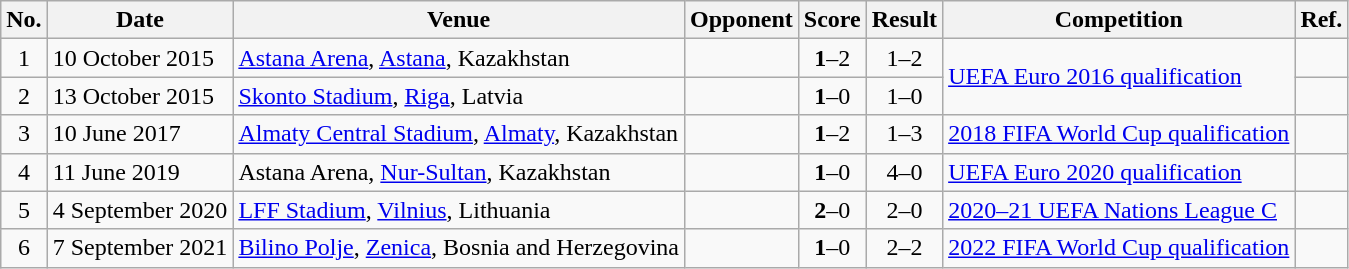<table class="wikitable">
<tr>
<th>No.</th>
<th>Date</th>
<th>Venue</th>
<th>Opponent</th>
<th>Score</th>
<th>Result</th>
<th>Competition</th>
<th>Ref.</th>
</tr>
<tr>
<td align=center>1</td>
<td>10 October 2015</td>
<td><a href='#'>Astana Arena</a>, <a href='#'>Astana</a>, Kazakhstan</td>
<td></td>
<td align=center><strong>1</strong>–2</td>
<td align=center>1–2</td>
<td rowspan=2><a href='#'>UEFA Euro 2016 qualification</a></td>
<td></td>
</tr>
<tr>
<td align=center>2</td>
<td>13 October 2015</td>
<td><a href='#'>Skonto Stadium</a>, <a href='#'>Riga</a>, Latvia</td>
<td></td>
<td align=center><strong>1</strong>–0</td>
<td align=center>1–0</td>
<td></td>
</tr>
<tr>
<td align=center>3</td>
<td>10 June 2017</td>
<td><a href='#'>Almaty Central Stadium</a>, <a href='#'>Almaty</a>, Kazakhstan</td>
<td></td>
<td align=center><strong>1</strong>–2</td>
<td align=center>1–3</td>
<td><a href='#'>2018 FIFA World Cup qualification</a></td>
<td></td>
</tr>
<tr>
<td align=center>4</td>
<td>11 June 2019</td>
<td>Astana Arena, <a href='#'>Nur-Sultan</a>, Kazakhstan</td>
<td></td>
<td align=center><strong>1</strong>–0</td>
<td align=center>4–0</td>
<td><a href='#'>UEFA Euro 2020 qualification</a></td>
<td></td>
</tr>
<tr>
<td align=center>5</td>
<td>4 September 2020</td>
<td><a href='#'>LFF Stadium</a>, <a href='#'>Vilnius</a>, Lithuania</td>
<td></td>
<td align=center><strong>2</strong>–0</td>
<td align=center>2–0</td>
<td><a href='#'>2020–21 UEFA Nations League C</a></td>
<td></td>
</tr>
<tr>
<td align=center>6</td>
<td>7 September 2021</td>
<td><a href='#'>Bilino Polje</a>, <a href='#'>Zenica</a>, Bosnia and Herzegovina</td>
<td></td>
<td align=center><strong>1</strong>–0</td>
<td align=center>2–2</td>
<td><a href='#'>2022 FIFA World Cup qualification</a></td>
<td></td>
</tr>
</table>
